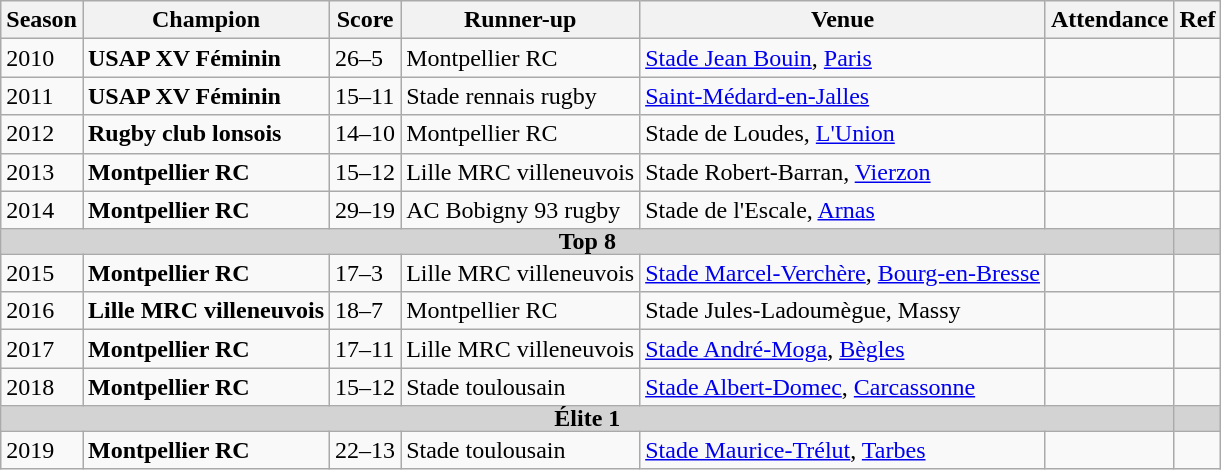<table class="wikitable">
<tr>
<th>Season</th>
<th> Champion</th>
<th>Score</th>
<th> Runner-up</th>
<th>Venue</th>
<th>Attendance</th>
<th>Ref</th>
</tr>
<tr>
<td>2010</td>
<td align="left"><strong>USAP XV Féminin</strong></td>
<td>26–5</td>
<td align="left">Montpellier RC</td>
<td><a href='#'>Stade Jean Bouin</a>, <a href='#'>Paris</a></td>
<td></td>
<td></td>
</tr>
<tr>
<td>2011</td>
<td align="left"><strong>USAP XV Féminin</strong></td>
<td>15–11</td>
<td align="left">Stade rennais rugby</td>
<td><a href='#'>Saint-Médard-en-Jalles</a></td>
<td></td>
<td></td>
</tr>
<tr>
<td>2012</td>
<td align="left"><strong>Rugby club lonsois</strong></td>
<td>14–10</td>
<td align="left">Montpellier RC</td>
<td align="left">Stade de Loudes, <a href='#'>L'Union</a></td>
<td></td>
<td></td>
</tr>
<tr>
<td>2013</td>
<td align="left"><strong>Montpellier RC</strong></td>
<td>15–12</td>
<td align="left">Lille MRC villeneuvois</td>
<td>Stade Robert-Barran, <a href='#'>Vierzon</a></td>
<td></td>
<td></td>
</tr>
<tr>
<td>2014</td>
<td align="left"><strong>Montpellier RC</strong></td>
<td>29–19</td>
<td align="left">AC Bobigny 93 rugby</td>
<td>Stade de l'Escale, <a href='#'>Arnas</a></td>
<td></td>
<td></td>
</tr>
<tr bgcolor=lightgrey>
<td colspan=6 align=center style="line-height:9px;"><span><strong>Top 8</strong></span></td>
<td></td>
</tr>
<tr>
<td>2015</td>
<td align="left"><strong>Montpellier RC</strong></td>
<td>17–3</td>
<td align="left">Lille MRC villeneuvois</td>
<td><a href='#'>Stade Marcel-Verchère</a>, <a href='#'>Bourg-en-Bresse</a></td>
<td></td>
<td></td>
</tr>
<tr>
<td>2016</td>
<td align="left"><strong>Lille MRC villeneuvois</strong></td>
<td>18–7</td>
<td align="left">Montpellier RC</td>
<td>Stade Jules-Ladoumègue, Massy</td>
<td></td>
<td></td>
</tr>
<tr>
<td>2017</td>
<td align="left"><strong>Montpellier RC</strong></td>
<td>17–11</td>
<td align="left">Lille MRC villeneuvois</td>
<td><a href='#'>Stade André-Moga</a>, <a href='#'>Bègles</a></td>
<td></td>
<td></td>
</tr>
<tr>
<td>2018</td>
<td align="left"><strong>Montpellier RC</strong></td>
<td>15–12</td>
<td align="left">Stade toulousain</td>
<td><a href='#'>Stade Albert-Domec</a>, <a href='#'>Carcassonne</a></td>
<td></td>
<td></td>
</tr>
<tr bgcolor=lightgrey>
<td colspan=6 align=center style="line-height:9px;"><span><strong>Élite 1</strong></span></td>
<td></td>
</tr>
<tr>
<td>2019</td>
<td align="left"><strong>Montpellier RC</strong></td>
<td>22–13</td>
<td align="left">Stade toulousain</td>
<td><a href='#'>Stade Maurice-Trélut</a>, <a href='#'>Tarbes</a></td>
<td></td>
</tr>
</table>
